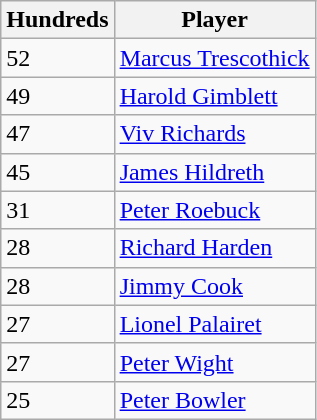<table class="wikitable">
<tr>
<th>Hundreds</th>
<th>Player</th>
</tr>
<tr>
<td>52</td>
<td><a href='#'>Marcus Trescothick</a></td>
</tr>
<tr>
<td>49</td>
<td><a href='#'>Harold Gimblett</a></td>
</tr>
<tr>
<td>47</td>
<td><a href='#'>Viv Richards</a></td>
</tr>
<tr>
<td>45</td>
<td><a href='#'>James Hildreth</a></td>
</tr>
<tr>
<td>31</td>
<td><a href='#'>Peter Roebuck</a></td>
</tr>
<tr>
<td>28</td>
<td><a href='#'>Richard Harden</a></td>
</tr>
<tr>
<td>28</td>
<td><a href='#'>Jimmy Cook</a></td>
</tr>
<tr>
<td>27</td>
<td><a href='#'>Lionel Palairet</a></td>
</tr>
<tr>
<td>27</td>
<td><a href='#'>Peter Wight</a></td>
</tr>
<tr>
<td>25</td>
<td><a href='#'>Peter Bowler</a></td>
</tr>
</table>
